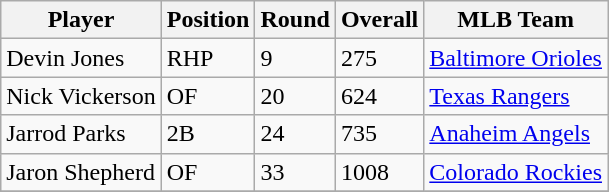<table class="wikitable">
<tr>
<th>Player</th>
<th>Position</th>
<th>Round</th>
<th>Overall</th>
<th>MLB Team</th>
</tr>
<tr>
<td>Devin Jones</td>
<td>RHP</td>
<td>9</td>
<td>275</td>
<td><a href='#'>Baltimore Orioles</a></td>
</tr>
<tr>
<td>Nick Vickerson</td>
<td>OF</td>
<td>20</td>
<td>624</td>
<td><a href='#'>Texas Rangers</a></td>
</tr>
<tr>
<td>Jarrod Parks</td>
<td>2B</td>
<td>24</td>
<td>735</td>
<td><a href='#'>Anaheim Angels</a></td>
</tr>
<tr>
<td>Jaron Shepherd</td>
<td>OF</td>
<td>33</td>
<td>1008</td>
<td><a href='#'>Colorado Rockies</a></td>
</tr>
<tr>
</tr>
</table>
